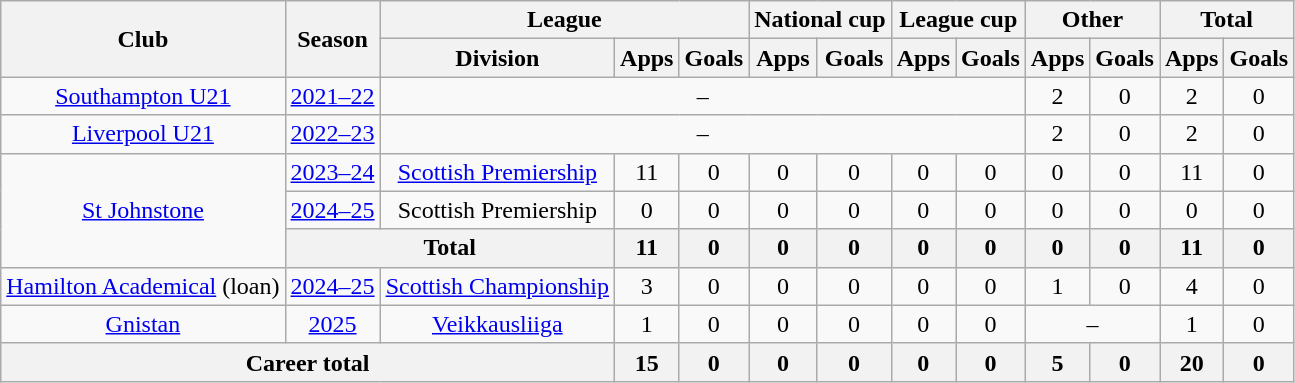<table class="wikitable" style="text-align:center">
<tr>
<th rowspan="2">Club</th>
<th rowspan="2">Season</th>
<th colspan="3">League</th>
<th colspan="2">National cup</th>
<th colspan="2">League cup</th>
<th colspan="2">Other</th>
<th colspan="2">Total</th>
</tr>
<tr>
<th>Division</th>
<th>Apps</th>
<th>Goals</th>
<th>Apps</th>
<th>Goals</th>
<th>Apps</th>
<th>Goals</th>
<th>Apps</th>
<th>Goals</th>
<th>Apps</th>
<th>Goals</th>
</tr>
<tr>
<td><a href='#'>Southampton U21</a></td>
<td><a href='#'>2021–22</a></td>
<td colspan=7>–</td>
<td>2</td>
<td>0</td>
<td>2</td>
<td>0</td>
</tr>
<tr>
<td><a href='#'>Liverpool U21</a></td>
<td><a href='#'>2022–23</a></td>
<td colspan=7>–</td>
<td>2</td>
<td>0</td>
<td>2</td>
<td>0</td>
</tr>
<tr>
<td rowspan=3><a href='#'>St Johnstone</a></td>
<td><a href='#'>2023–24</a></td>
<td><a href='#'>Scottish Premiership</a></td>
<td>11</td>
<td>0</td>
<td>0</td>
<td>0</td>
<td>0</td>
<td>0</td>
<td>0</td>
<td>0</td>
<td>11</td>
<td>0</td>
</tr>
<tr>
<td><a href='#'>2024–25</a></td>
<td>Scottish Premiership</td>
<td>0</td>
<td>0</td>
<td>0</td>
<td>0</td>
<td>0</td>
<td>0</td>
<td>0</td>
<td>0</td>
<td>0</td>
<td>0</td>
</tr>
<tr>
<th colspan=2>Total</th>
<th>11</th>
<th>0</th>
<th>0</th>
<th>0</th>
<th>0</th>
<th>0</th>
<th>0</th>
<th>0</th>
<th>11</th>
<th>0</th>
</tr>
<tr>
<td><a href='#'>Hamilton Academical</a> (loan)</td>
<td><a href='#'>2024–25</a></td>
<td><a href='#'>Scottish Championship</a></td>
<td>3</td>
<td>0</td>
<td>0</td>
<td>0</td>
<td>0</td>
<td>0</td>
<td>1</td>
<td>0</td>
<td>4</td>
<td>0</td>
</tr>
<tr>
<td><a href='#'>Gnistan</a></td>
<td><a href='#'>2025</a></td>
<td><a href='#'>Veikkausliiga</a></td>
<td>1</td>
<td>0</td>
<td>0</td>
<td>0</td>
<td>0</td>
<td>0</td>
<td colspan=2>–</td>
<td>1</td>
<td>0</td>
</tr>
<tr>
<th colspan="3">Career total</th>
<th>15</th>
<th>0</th>
<th>0</th>
<th>0</th>
<th>0</th>
<th>0</th>
<th>5</th>
<th>0</th>
<th>20</th>
<th>0</th>
</tr>
</table>
